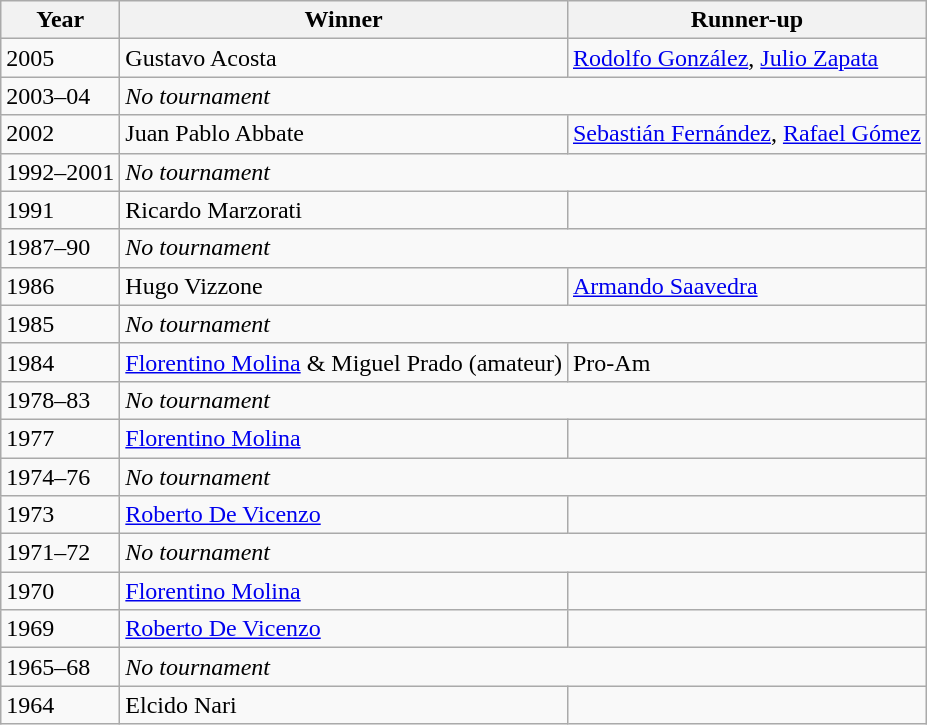<table class=wikitable>
<tr>
<th>Year</th>
<th>Winner</th>
<th>Runner-up</th>
</tr>
<tr>
<td>2005</td>
<td>Gustavo Acosta</td>
<td><a href='#'>Rodolfo González</a>, <a href='#'>Julio Zapata</a></td>
</tr>
<tr>
<td>2003–04</td>
<td colspan=2><em>No tournament</em></td>
</tr>
<tr>
<td>2002</td>
<td>Juan Pablo Abbate</td>
<td><a href='#'>Sebastián Fernández</a>, <a href='#'>Rafael Gómez</a></td>
</tr>
<tr>
<td>1992–2001</td>
<td colspan=2><em>No tournament</em></td>
</tr>
<tr>
<td>1991</td>
<td>Ricardo Marzorati</td>
<td></td>
</tr>
<tr>
<td>1987–90</td>
<td colspan=2><em>No tournament</em></td>
</tr>
<tr>
<td>1986</td>
<td>Hugo Vizzone</td>
<td><a href='#'>Armando Saavedra</a></td>
</tr>
<tr>
<td>1985</td>
<td colspan=2><em>No tournament</em></td>
</tr>
<tr>
<td>1984</td>
<td><a href='#'>Florentino Molina</a> & Miguel Prado (amateur)</td>
<td>Pro-Am</td>
</tr>
<tr>
<td>1978–83</td>
<td colspan=2><em>No tournament</em></td>
</tr>
<tr>
<td>1977</td>
<td><a href='#'>Florentino Molina</a></td>
<td></td>
</tr>
<tr>
<td>1974–76</td>
<td colspan=2><em>No tournament</em></td>
</tr>
<tr>
<td>1973</td>
<td><a href='#'>Roberto De Vicenzo</a></td>
<td></td>
</tr>
<tr>
<td>1971–72</td>
<td colspan=2><em>No tournament</em></td>
</tr>
<tr>
<td>1970</td>
<td><a href='#'>Florentino Molina</a></td>
<td></td>
</tr>
<tr>
<td>1969</td>
<td><a href='#'>Roberto De Vicenzo</a></td>
<td></td>
</tr>
<tr>
<td>1965–68</td>
<td colspan=2><em>No tournament</em></td>
</tr>
<tr>
<td>1964</td>
<td>Elcido Nari</td>
<td></td>
</tr>
</table>
